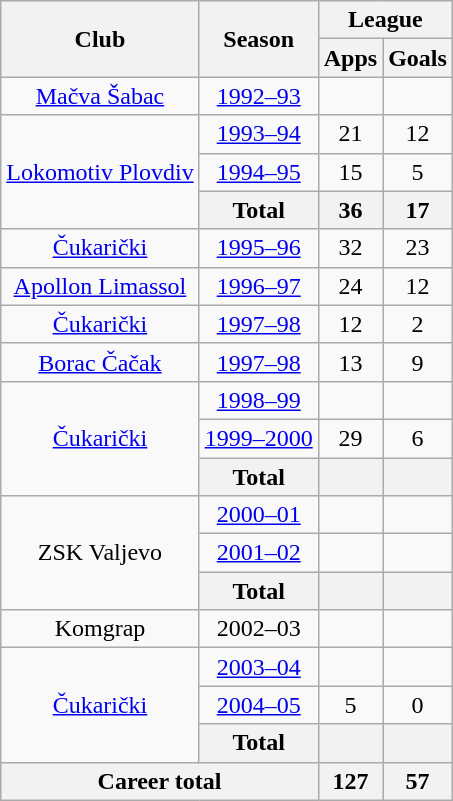<table class="wikitable" style="text-align:center">
<tr>
<th rowspan="2">Club</th>
<th rowspan="2">Season</th>
<th colspan="2">League</th>
</tr>
<tr>
<th>Apps</th>
<th>Goals</th>
</tr>
<tr>
<td><a href='#'>Mačva Šabac</a></td>
<td><a href='#'>1992–93</a></td>
<td></td>
<td></td>
</tr>
<tr>
<td rowspan="3"><a href='#'>Lokomotiv Plovdiv</a></td>
<td><a href='#'>1993–94</a></td>
<td>21</td>
<td>12</td>
</tr>
<tr>
<td><a href='#'>1994–95</a></td>
<td>15</td>
<td>5</td>
</tr>
<tr>
<th>Total</th>
<th>36</th>
<th>17</th>
</tr>
<tr>
<td><a href='#'>Čukarički</a></td>
<td><a href='#'>1995–96</a></td>
<td>32</td>
<td>23</td>
</tr>
<tr>
<td><a href='#'>Apollon Limassol</a></td>
<td><a href='#'>1996–97</a></td>
<td>24</td>
<td>12</td>
</tr>
<tr>
<td><a href='#'>Čukarički</a></td>
<td><a href='#'>1997–98</a></td>
<td>12</td>
<td>2</td>
</tr>
<tr>
<td><a href='#'>Borac Čačak</a></td>
<td><a href='#'>1997–98</a></td>
<td>13</td>
<td>9</td>
</tr>
<tr>
<td rowspan="3"><a href='#'>Čukarički</a></td>
<td><a href='#'>1998–99</a></td>
<td></td>
<td></td>
</tr>
<tr>
<td><a href='#'>1999–2000</a></td>
<td>29</td>
<td>6</td>
</tr>
<tr>
<th>Total</th>
<th></th>
<th></th>
</tr>
<tr>
<td rowspan="3">ZSK Valjevo</td>
<td><a href='#'>2000–01</a></td>
<td></td>
<td></td>
</tr>
<tr>
<td><a href='#'>2001–02</a></td>
<td></td>
<td></td>
</tr>
<tr>
<th>Total</th>
<th></th>
<th></th>
</tr>
<tr>
<td>Komgrap</td>
<td>2002–03</td>
<td></td>
<td></td>
</tr>
<tr>
<td rowspan="3"><a href='#'>Čukarički</a></td>
<td><a href='#'>2003–04</a></td>
<td></td>
<td></td>
</tr>
<tr>
<td><a href='#'>2004–05</a></td>
<td>5</td>
<td>0</td>
</tr>
<tr>
<th>Total</th>
<th></th>
<th></th>
</tr>
<tr>
<th colspan="2">Career total</th>
<th>127</th>
<th>57</th>
</tr>
</table>
